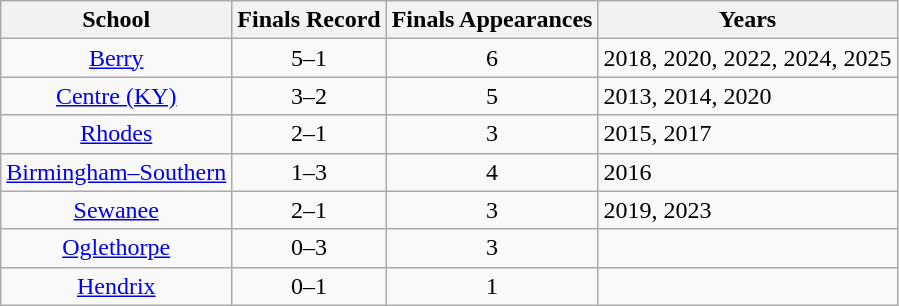<table class="wikitable sortable" style="text-align:center;">
<tr>
<th>School</th>
<th>Finals Record</th>
<th>Finals Appearances</th>
<th class=unsortable>Years</th>
</tr>
<tr>
<td><a href='#'>Berry</a></td>
<td>5–1</td>
<td>6</td>
<td align=left>2018, 2020, 2022, 2024, 2025</td>
</tr>
<tr>
<td><a href='#'>Centre (KY)</a></td>
<td>3–2</td>
<td>5</td>
<td align=left>2013, 2014, 2020</td>
</tr>
<tr>
<td><a href='#'>Rhodes</a></td>
<td>2–1</td>
<td>3</td>
<td align=left>2015, 2017</td>
</tr>
<tr>
<td><a href='#'>Birmingham–Southern</a></td>
<td>1–3</td>
<td>4</td>
<td align=left>2016</td>
</tr>
<tr>
<td><a href='#'>Sewanee</a></td>
<td>2–1</td>
<td>3</td>
<td align=left>2019, 2023</td>
</tr>
<tr>
<td><a href='#'>Oglethorpe</a></td>
<td>0–3</td>
<td>3</td>
<td align=left></td>
</tr>
<tr>
<td><a href='#'>Hendrix</a></td>
<td>0–1</td>
<td>1</td>
<td align=left></td>
</tr>
</table>
